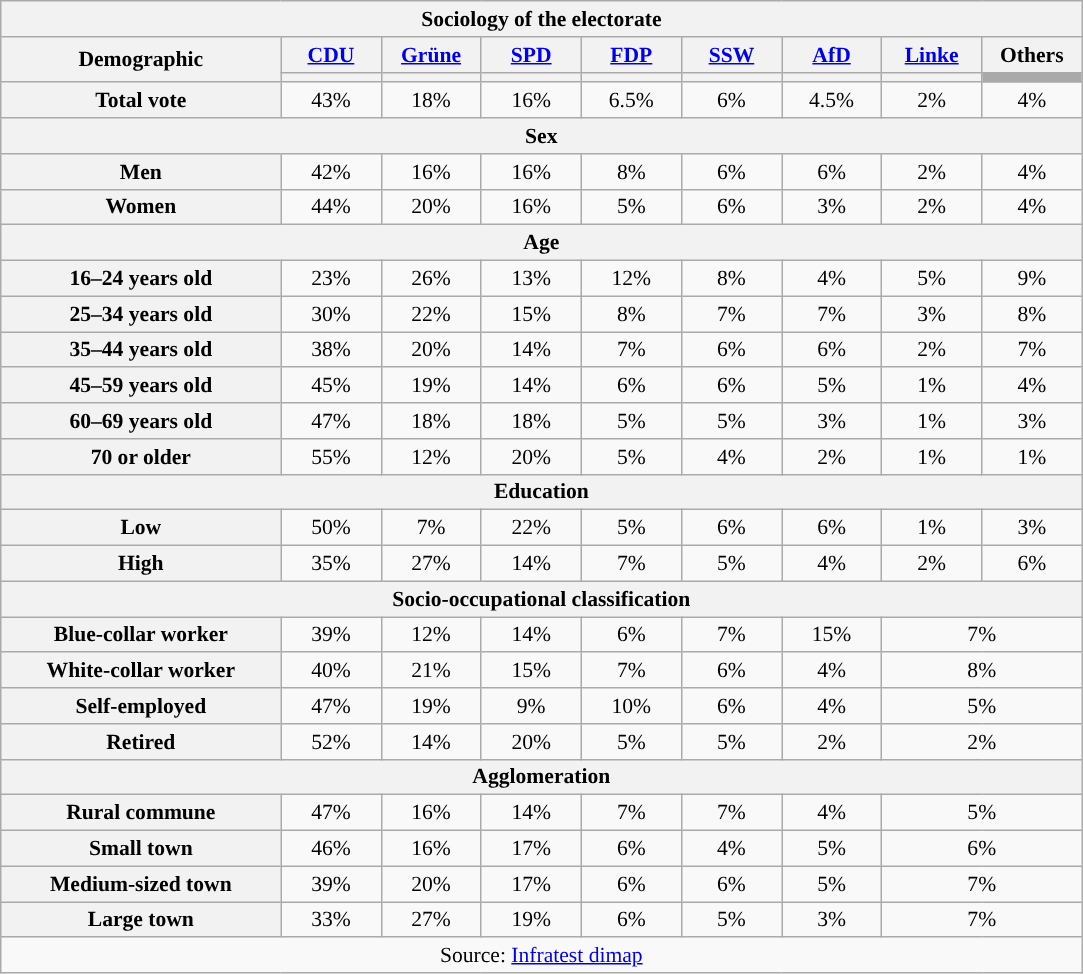<table class="wikitable unsortable" style="font-size:90%;text-align:center;">
<tr>
<th colspan="10">Sociology of the electorate</th>
</tr>
<tr>
<th scope="col" colspan="2" rowspan="2" class="unsortable" style="width:180px;">Demographic</th>
<th scope="col" style="width:60px;"><a href='#'>CDU</a></th>
<th scope="col" style="width:60px;"><a href='#'>Grüne</a></th>
<th scope="col" style="width:60px;"><a href='#'>SPD</a></th>
<th scope="col" style="width:60px;"><a href='#'>FDP</a></th>
<th scope="col" style="width:60px;"><a href='#'>SSW</a></th>
<th scope="col" style="width:60px;"><a href='#'>AfD</a></th>
<th scope="col" style="width:60px;"><a href='#'>Linke</a></th>
<th scope="col" style="width:60px;">Others</th>
</tr>
<tr>
<th style="background-color: "></th>
<th style="background-color: "></th>
<th style="background-color: "></th>
<th style="background-color: "></th>
<th style="background-color: "></th>
<th style="background-color: "></th>
<th style="background-color: "></th>
<th style="background-color: #a9a9a9"></th>
</tr>
<tr>
<th colspan="2">Total vote</th>
<td>43%</td>
<td>18%</td>
<td>16%</td>
<td>6.5%</td>
<td>6%</td>
<td>4.5%</td>
<td>2%</td>
<td>4%</td>
</tr>
<tr class="sortbottom">
<th colspan="10">Sex</th>
</tr>
<tr>
<th colspan="2">Men</th>
<td>42%</td>
<td>16%</td>
<td>16%</td>
<td>8%</td>
<td>6%</td>
<td>6%</td>
<td>2%</td>
<td>4%</td>
</tr>
<tr>
<th colspan="2">Women</th>
<td>44%</td>
<td>20%</td>
<td>16%</td>
<td>5%</td>
<td>6%</td>
<td>3%</td>
<td>2%</td>
<td>4%</td>
</tr>
<tr>
<th colspan="10">Age</th>
</tr>
<tr>
<th colspan="2">16–24 years old</th>
<td>23%</td>
<td>26%</td>
<td>13%</td>
<td>12%</td>
<td>8%</td>
<td>4%</td>
<td>5%</td>
<td>9%</td>
</tr>
<tr>
<th colspan="2">25–34 years old</th>
<td>30%</td>
<td>22%</td>
<td>15%</td>
<td>8%</td>
<td>7%</td>
<td>7%</td>
<td>3%</td>
<td>8%</td>
</tr>
<tr>
<th colspan="2">35–44 years old</th>
<td>38%</td>
<td>20%</td>
<td>14%</td>
<td>7%</td>
<td>6%</td>
<td>6%</td>
<td>2%</td>
<td>7%</td>
</tr>
<tr>
<th colspan="2">45–59 years old</th>
<td>45%</td>
<td>19%</td>
<td>14%</td>
<td>6%</td>
<td>6%</td>
<td>5%</td>
<td>1%</td>
<td>4%</td>
</tr>
<tr>
<th colspan="2">60–69 years old</th>
<td>47%</td>
<td>18%</td>
<td>18%</td>
<td>5%</td>
<td>5%</td>
<td>3%</td>
<td>1%</td>
<td>3%</td>
</tr>
<tr>
<th colspan="2">70 or older</th>
<td>55%</td>
<td>12%</td>
<td>20%</td>
<td>5%</td>
<td>4%</td>
<td>2%</td>
<td>1%</td>
<td>1%</td>
</tr>
<tr>
<th colspan="10">Education</th>
</tr>
<tr>
<th colspan="2">Low</th>
<td>50%</td>
<td>7%</td>
<td>22%</td>
<td>5%</td>
<td>6%</td>
<td>6%</td>
<td>1%</td>
<td>3%</td>
</tr>
<tr>
<th colspan="2">High</th>
<td>35%</td>
<td>27%</td>
<td>14%</td>
<td>7%</td>
<td>5%</td>
<td>4%</td>
<td>2%</td>
<td>6%</td>
</tr>
<tr>
<th colspan="10">Socio-occupational classification</th>
</tr>
<tr>
<th colspan="2">Blue-collar worker</th>
<td>39%</td>
<td>12%</td>
<td>14%</td>
<td>6%</td>
<td>7%</td>
<td>15%</td>
<td colspan=2>7%</td>
</tr>
<tr>
<th colspan="2">White-collar worker</th>
<td>40%</td>
<td>21%</td>
<td>15%</td>
<td>7%</td>
<td>6%</td>
<td>4%</td>
<td colspan=2>8%</td>
</tr>
<tr>
<th colspan="2">Self-employed</th>
<td>47%</td>
<td>19%</td>
<td>9%</td>
<td>10%</td>
<td>6%</td>
<td>4%</td>
<td colspan=2>5%</td>
</tr>
<tr>
<th colspan="2">Retired</th>
<td>52%</td>
<td>14%</td>
<td>20%</td>
<td>5%</td>
<td>5%</td>
<td>2%</td>
<td colspan=2>2%</td>
</tr>
<tr>
<th colspan="10">Agglomeration</th>
</tr>
<tr>
<th colspan="2">Rural commune</th>
<td>47%</td>
<td>16%</td>
<td>14%</td>
<td>7%</td>
<td>7%</td>
<td>4%</td>
<td colspan=2>5%</td>
</tr>
<tr>
<th colspan="2">Small town</th>
<td>46%</td>
<td>16%</td>
<td>17%</td>
<td>6%</td>
<td>4%</td>
<td>5%</td>
<td colspan=2>6%</td>
</tr>
<tr>
<th colspan="2">Medium-sized town</th>
<td>39%</td>
<td>20%</td>
<td>17%</td>
<td>6%</td>
<td>6%</td>
<td>5%</td>
<td colspan=2>7%</td>
</tr>
<tr>
<th colspan="2">Large town</th>
<td>33%</td>
<td>27%</td>
<td>19%</td>
<td>6%</td>
<td>5%</td>
<td>3%</td>
<td colspan=2>7%</td>
</tr>
<tr class="sortbottom">
<td colspan="14">Source: <a href='#'>Infratest dimap</a></td>
</tr>
</table>
